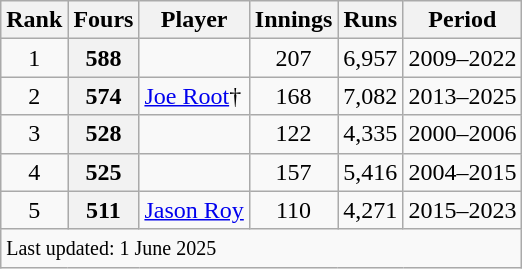<table class="wikitable plainrowheaders sortable">
<tr>
<th scope=col>Rank</th>
<th scope=col>Fours</th>
<th scope=col>Player</th>
<th scope=col>Innings</th>
<th scope=col>Runs</th>
<th scope=col>Period</th>
</tr>
<tr>
<td align=center>1</td>
<th scope=row style="text-align:center;">588</th>
<td></td>
<td align=center>207</td>
<td align=center>6,957</td>
<td>2009–2022</td>
</tr>
<tr>
<td align="center">2</td>
<th scope="row" style="text-align:center;">574</th>
<td><a href='#'>Joe Root</a>†</td>
<td align="center">168</td>
<td align="center">7,082</td>
<td>2013–2025</td>
</tr>
<tr>
<td align=center>3</td>
<th scope=row style=text-align:center;>528</th>
<td></td>
<td align=center>122</td>
<td align=center>4,335</td>
<td>2000–2006</td>
</tr>
<tr>
<td align="center">4</td>
<th scope="row" style="text-align:center;">525</th>
<td></td>
<td align="center">157</td>
<td align="center">5,416</td>
<td>2004–2015</td>
</tr>
<tr>
<td align=center>5</td>
<th scope=row style=text-align:center;>511</th>
<td><a href='#'>Jason Roy</a></td>
<td align=center>110</td>
<td align=center>4,271</td>
<td>2015–2023</td>
</tr>
<tr class=sortbottom>
<td colspan=6><small>Last updated: 1 June 2025</small></td>
</tr>
</table>
